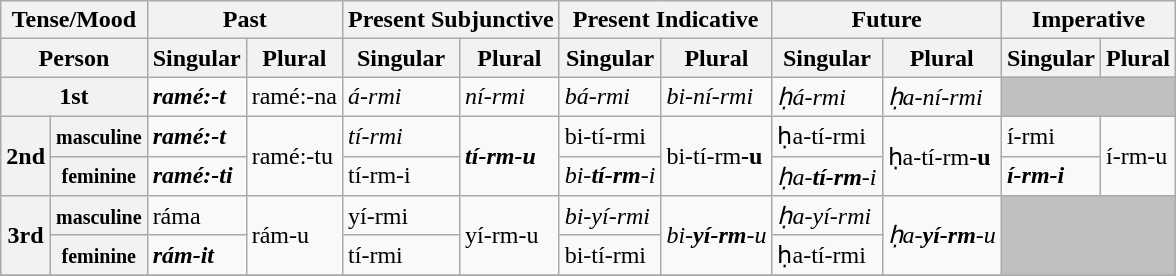<table class="wikitable">
<tr>
<th colspan=2>Tense/Mood</th>
<th colspan=2>Past</th>
<th colspan=2>Present Subjunctive</th>
<th colspan=2>Present Indicative</th>
<th colspan=2>Future</th>
<th colspan=2>Imperative</th>
</tr>
<tr>
<th colspan=2>Person</th>
<th>Singular</th>
<th>Plural</th>
<th>Singular</th>
<th>Plural</th>
<th>Singular</th>
<th>Plural</th>
<th>Singular</th>
<th>Plural</th>
<th>Singular</th>
<th>Plural</th>
</tr>
<tr>
<th colspan=2>1st</th>
<td><strong><em>ramé:<strong>-t<em></td>
<td></em></strong>ramé:</strong>-na</em></td>
<td><em>á-rmi</em></td>
<td><em>ní-rmi</em></td>
<td><em>bá-rmi</em></td>
<td><em>bi-ní-rmi</em></td>
<td><em>ḥá-rmi</em></td>
<td><em>ḥa-ní-rmi</em></td>
<td colspan=2 style=background:silver></td>
</tr>
<tr>
<th rowspan=2>2nd</th>
<th><small>masculine</small></th>
<td><strong><em>ramé:<strong>-t<em></td>
<td rowspan=2></em></strong>ramé:</strong>-tu</em></td>
<td><em>tí-rmi</em></td>
<td rowspan=2><strong><em>tí-rm<strong>-u<em></td>
<td></em>bi-tí-rmi<em></td>
<td rowspan=2></em>bi-</strong>tí-rm<strong>-u<em></td>
<td></em>ḥa-tí-rmi<em></td>
<td rowspan=2></em>ḥa-</strong>tí-rm<strong>-u<em></td>
<td></em>í-rmi<em></td>
<td rowspan=2></em></strong>í-rm</strong>-u</em></td>
</tr>
<tr>
<th><small>feminine</small></th>
<td><strong><em>ramé:<strong>-ti<em></td>
<td></em></strong>tí-rm</strong>-i</em></td>
<td><em>bi-<strong>tí-rm</strong>-i</em></td>
<td><em>ḥa-<strong>tí-rm</strong>-i</em></td>
<td><strong><em>í-rm<strong>-i<em></td>
</tr>
<tr>
<th rowspan=2>3rd</th>
<th><small>masculine</small></th>
<td></em>ráma<em></td>
<td rowspan=2></em></strong>rám-u<strong><em></td>
<td></em>yí-rmi<em></td>
<td rowspan=2></em></strong>yí-rm</strong>-u</em></td>
<td><em>bi-yí-rmi</em></td>
<td rowspan=2><em>bi-<strong>yí-rm</strong>-u</em></td>
<td><em>ḥa-yí-rmi</em></td>
<td rowspan=2><em>ḥa-<strong>yí-rm</strong>-u</em></td>
<td rowspan=2 colspan=2 style=background:silver></td>
</tr>
<tr>
<th><small>feminine</small></th>
<td><strong><em>rám<strong>-it<em></td>
<td></em>tí-rmi<em></td>
<td></em>bi-tí-rmi<em></td>
<td></em>ḥa-tí-rmi<em></td>
</tr>
<tr>
</tr>
</table>
